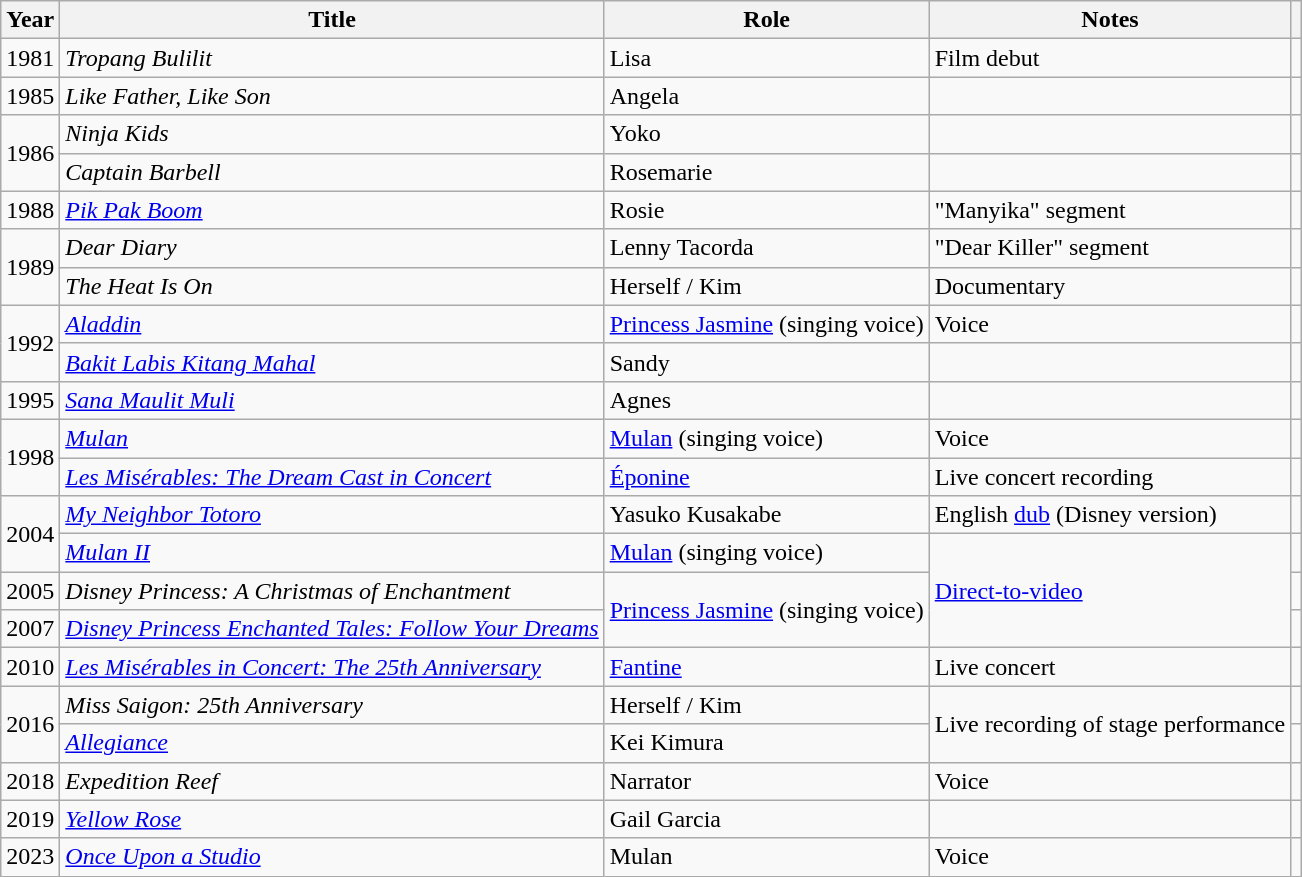<table class="wikitable sortable">
<tr>
<th>Year</th>
<th>Title</th>
<th>Role</th>
<th class="unsortable">Notes</th>
<th></th>
</tr>
<tr>
<td>1981</td>
<td><em>Tropang Bulilit</em></td>
<td>Lisa</td>
<td>Film debut</td>
<td></td>
</tr>
<tr>
<td>1985</td>
<td><em>Like Father, Like Son</em></td>
<td>Angela</td>
<td></td>
<td></td>
</tr>
<tr>
<td rowspan="2">1986</td>
<td><em>Ninja Kids</em></td>
<td>Yoko</td>
<td></td>
<td></td>
</tr>
<tr>
<td><em>Captain Barbell</em></td>
<td>Rosemarie</td>
<td></td>
<td></td>
</tr>
<tr>
<td>1988</td>
<td><em><a href='#'>Pik Pak Boom</a></em></td>
<td>Rosie</td>
<td>"Manyika" segment</td>
<td></td>
</tr>
<tr>
<td rowspan="2">1989</td>
<td><em>Dear Diary</em></td>
<td>Lenny Tacorda</td>
<td>"Dear Killer" segment</td>
<td></td>
</tr>
<tr>
<td><em>The Heat Is On</em></td>
<td>Herself / Kim</td>
<td>Documentary</td>
<td></td>
</tr>
<tr>
<td rowspan="2">1992</td>
<td><em><a href='#'>Aladdin</a></em></td>
<td><a href='#'>Princess Jasmine</a> (singing voice)</td>
<td>Voice</td>
<td></td>
</tr>
<tr>
<td><em><a href='#'>Bakit Labis Kitang Mahal</a></em></td>
<td>Sandy</td>
<td></td>
<td></td>
</tr>
<tr>
<td>1995</td>
<td><em><a href='#'>Sana Maulit Muli</a></em></td>
<td>Agnes</td>
<td></td>
<td></td>
</tr>
<tr>
<td rowspan="2">1998</td>
<td><em><a href='#'>Mulan</a></em></td>
<td><a href='#'>Mulan</a> (singing voice)</td>
<td>Voice</td>
<td></td>
</tr>
<tr>
<td><em><a href='#'>Les Misérables: The Dream Cast in Concert</a></em></td>
<td><a href='#'>Éponine</a></td>
<td>Live concert recording</td>
<td></td>
</tr>
<tr>
<td rowspan="2">2004</td>
<td><em><a href='#'>My Neighbor Totoro</a></em></td>
<td>Yasuko Kusakabe</td>
<td>English <a href='#'>dub</a> (Disney version)</td>
<td></td>
</tr>
<tr>
<td><em><a href='#'>Mulan II</a></em></td>
<td><a href='#'>Mulan</a> (singing voice)</td>
<td rowspan="3"><a href='#'>Direct-to-video</a></td>
<td></td>
</tr>
<tr>
<td>2005</td>
<td><em>Disney Princess: A Christmas of Enchantment</em></td>
<td rowspan="2"><a href='#'>Princess Jasmine</a> (singing voice)</td>
<td></td>
</tr>
<tr>
<td>2007</td>
<td><em><a href='#'>Disney Princess Enchanted Tales: Follow Your Dreams</a></em></td>
<td></td>
</tr>
<tr>
<td>2010</td>
<td><em><a href='#'>Les Misérables in Concert: The 25th Anniversary</a></em></td>
<td><a href='#'>Fantine</a></td>
<td>Live concert</td>
<td></td>
</tr>
<tr>
<td rowspan="2">2016</td>
<td><em>Miss Saigon: 25th Anniversary</em></td>
<td>Herself / Kim</td>
<td rowspan="2">Live recording of stage performance</td>
<td></td>
</tr>
<tr>
<td><em><a href='#'>Allegiance</a></em></td>
<td>Kei Kimura</td>
<td></td>
</tr>
<tr>
<td>2018</td>
<td><em>Expedition Reef</em></td>
<td>Narrator</td>
<td>Voice</td>
<td></td>
</tr>
<tr>
<td>2019</td>
<td><em><a href='#'>Yellow Rose</a></em></td>
<td>Gail Garcia</td>
<td></td>
<td></td>
</tr>
<tr>
<td>2023</td>
<td><em><a href='#'>Once Upon a Studio</a></em></td>
<td>Mulan</td>
<td>Voice</td>
<td></td>
</tr>
</table>
